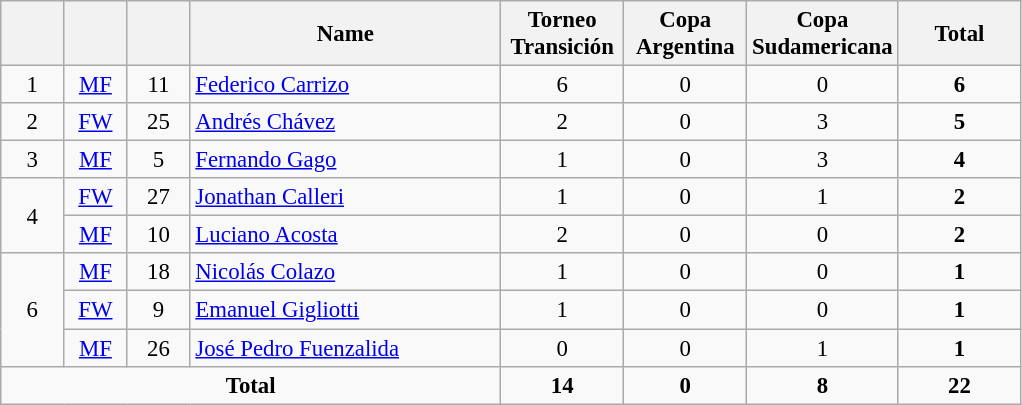<table class="wikitable sortable" style="font-size: 95%; text-align: center;">
<tr>
<th width=35></th>
<th width=35></th>
<th width=35></th>
<th width=200>Name</th>
<th width=75>Torneo Transición</th>
<th width= 75>Copa Argentina</th>
<th width= 75>Copa Sudamericana</th>
<th width= 75>Total</th>
</tr>
<tr>
<td>1</td>
<td><a href='#'>MF</a></td>
<td>11</td>
<td align=left> <a href='#'>Federico Carrizo</a></td>
<td>6</td>
<td>0</td>
<td>0</td>
<td><strong>6</strong></td>
</tr>
<tr>
<td>2</td>
<td><a href='#'>FW</a></td>
<td>25</td>
<td align=left> <a href='#'>Andrés Chávez</a></td>
<td>2</td>
<td>0</td>
<td>3</td>
<td><strong>5</strong></td>
</tr>
<tr>
<td>3</td>
<td><a href='#'>MF</a></td>
<td>5</td>
<td align=left> <a href='#'>Fernando Gago</a></td>
<td>1</td>
<td>0</td>
<td>3</td>
<td><strong>4</strong></td>
</tr>
<tr>
<td rowspan="2">4</td>
<td><a href='#'>FW</a></td>
<td>27</td>
<td align=left> <a href='#'>Jonathan Calleri</a></td>
<td>1</td>
<td>0</td>
<td>1</td>
<td><strong>2</strong></td>
</tr>
<tr>
<td><a href='#'>MF</a></td>
<td>10</td>
<td align=left> <a href='#'>Luciano Acosta</a></td>
<td>2</td>
<td>0</td>
<td>0</td>
<td><strong>2</strong></td>
</tr>
<tr>
<td rowspan="3">6</td>
<td><a href='#'>MF</a></td>
<td>18</td>
<td align=left> <a href='#'>Nicolás Colazo</a></td>
<td>1</td>
<td>0</td>
<td>0</td>
<td><strong>1</strong></td>
</tr>
<tr>
<td><a href='#'>FW</a></td>
<td>9</td>
<td align=left> <a href='#'>Emanuel Gigliotti</a></td>
<td>1</td>
<td>0</td>
<td>0</td>
<td><strong>1</strong></td>
</tr>
<tr>
<td><a href='#'>MF</a></td>
<td>26</td>
<td align=left> <a href='#'>José Pedro Fuenzalida</a></td>
<td>0</td>
<td>0</td>
<td>1</td>
<td><strong>1</strong></td>
</tr>
<tr>
<td colspan=4><strong>Total</strong></td>
<td><strong>14</strong></td>
<td><strong>0</strong></td>
<td><strong>8</strong></td>
<td><strong>22</strong></td>
</tr>
</table>
